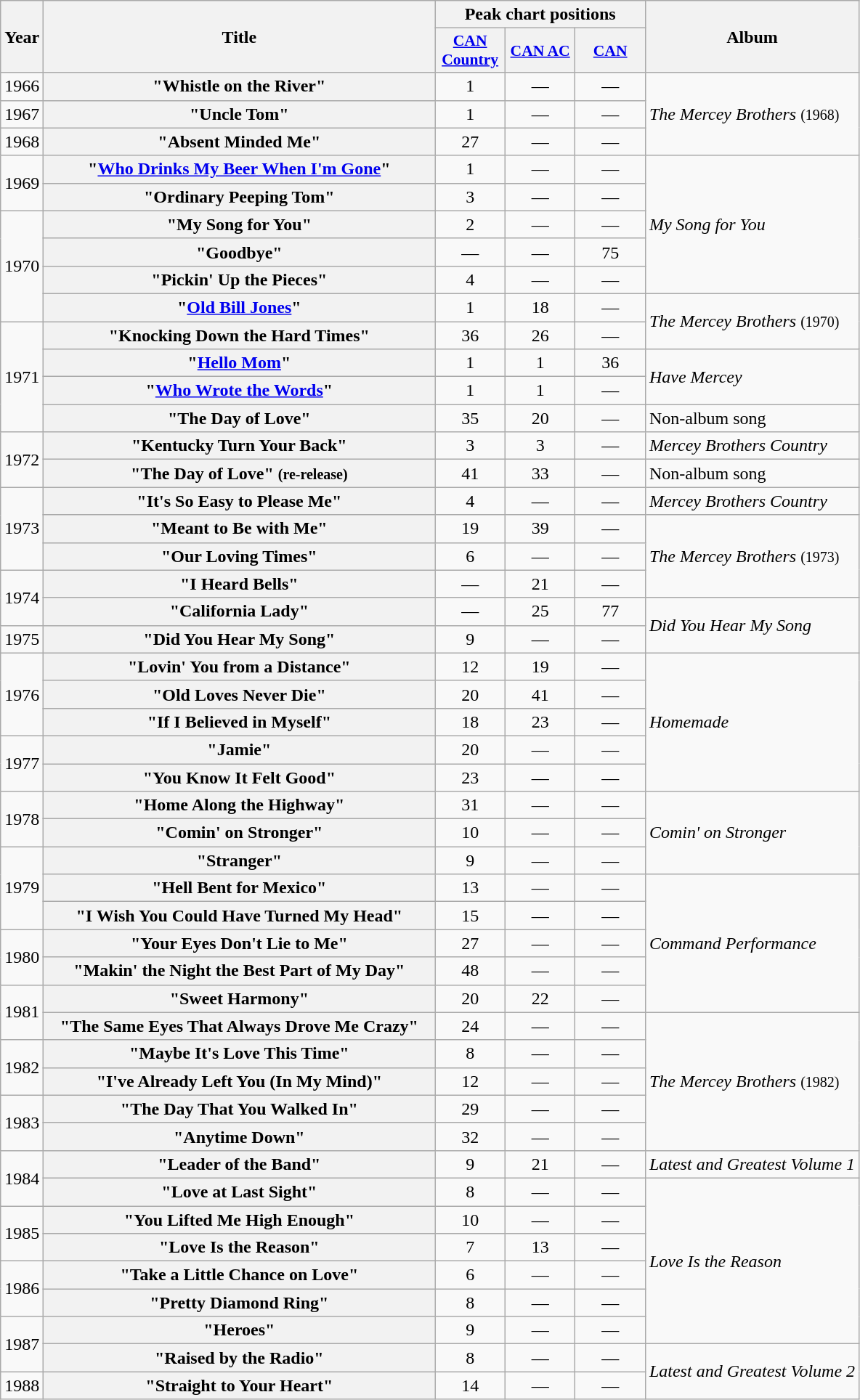<table class="wikitable plainrowheaders" style=text-align:center;>
<tr>
<th scope="col" rowspan="2">Year</th>
<th scope="col" rowspan="2" style="width:22em;">Title</th>
<th scope="col" colspan="3">Peak chart positions</th>
<th scope="col" rowspan="2">Album</th>
</tr>
<tr>
<th style="width:4em;font-size:90%;"><a href='#'>CAN Country</a></th>
<th style="width:4em;font-size:90%;"><a href='#'>CAN AC</a></th>
<th style="width:4em;font-size:90%;"><a href='#'>CAN</a></th>
</tr>
<tr>
<td>1966</td>
<th scope="row">"Whistle on the River"</th>
<td>1</td>
<td>—</td>
<td>—</td>
<td align="left" rowspan="3"><em>The Mercey Brothers</em> <small>(1968)</small></td>
</tr>
<tr>
<td>1967</td>
<th scope="row">"Uncle Tom"</th>
<td>1</td>
<td>—</td>
<td>—</td>
</tr>
<tr>
<td>1968</td>
<th scope="row">"Absent Minded Me"</th>
<td>27</td>
<td>—</td>
<td>—</td>
</tr>
<tr>
<td rowspan="2">1969</td>
<th scope="row">"<a href='#'>Who Drinks My Beer When I'm Gone</a>"</th>
<td>1</td>
<td>—</td>
<td>—</td>
<td align="left" rowspan="5"><em>My Song for You</em></td>
</tr>
<tr>
<th scope="row">"Ordinary Peeping Tom"</th>
<td>3</td>
<td>—</td>
<td>—</td>
</tr>
<tr>
<td rowspan="4">1970</td>
<th scope="row">"My Song for You"</th>
<td>2</td>
<td>—</td>
<td>—</td>
</tr>
<tr>
<th scope="row">"Goodbye"</th>
<td>—</td>
<td>—</td>
<td>75</td>
</tr>
<tr>
<th scope="row">"Pickin' Up the Pieces"</th>
<td>4</td>
<td>—</td>
<td>—</td>
</tr>
<tr>
<th scope="row">"<a href='#'>Old Bill Jones</a>"</th>
<td>1</td>
<td>18</td>
<td>—</td>
<td align="left" rowspan="2"><em>The Mercey Brothers</em> <small>(1970)</small></td>
</tr>
<tr>
<td rowspan="4">1971</td>
<th scope="row">"Knocking Down the Hard Times"</th>
<td>36</td>
<td>26</td>
<td>—</td>
</tr>
<tr>
<th scope="row">"<a href='#'>Hello Mom</a>"</th>
<td>1</td>
<td>1</td>
<td>36</td>
<td align="left" rowspan="2"><em>Have Mercey</em></td>
</tr>
<tr>
<th scope="row">"<a href='#'>Who Wrote the Words</a>"</th>
<td>1</td>
<td>1</td>
<td>—</td>
</tr>
<tr>
<th scope="row">"The Day of Love"</th>
<td>35</td>
<td>20</td>
<td>—</td>
<td align="left">Non-album song</td>
</tr>
<tr>
<td rowspan="2">1972</td>
<th scope="row">"Kentucky Turn Your Back"</th>
<td>3</td>
<td>3</td>
<td>—</td>
<td align="left"><em>Mercey Brothers Country</em></td>
</tr>
<tr>
<th scope="row">"The Day of Love" <small>(re-release)</small></th>
<td>41</td>
<td>33</td>
<td>—</td>
<td align="left">Non-album song</td>
</tr>
<tr>
<td rowspan="3">1973</td>
<th scope="row">"It's So Easy to Please Me"</th>
<td>4</td>
<td>—</td>
<td>—</td>
<td align="left"><em>Mercey Brothers Country</em></td>
</tr>
<tr>
<th scope="row">"Meant to Be with Me"</th>
<td>19</td>
<td>39</td>
<td>—</td>
<td align="left" rowspan="3"><em>The Mercey Brothers</em> <small>(1973)</small></td>
</tr>
<tr>
<th scope="row">"Our Loving Times"</th>
<td>6</td>
<td>—</td>
<td>—</td>
</tr>
<tr>
<td rowspan="2">1974</td>
<th scope="row">"I Heard Bells"</th>
<td>—</td>
<td>21</td>
<td>—</td>
</tr>
<tr>
<th scope="row">"California Lady"</th>
<td>—</td>
<td>25</td>
<td>77</td>
<td align="left" rowspan="2"><em>Did You Hear My Song</em></td>
</tr>
<tr>
<td>1975</td>
<th scope="row">"Did You Hear My Song"</th>
<td>9</td>
<td>—</td>
<td>—</td>
</tr>
<tr>
<td rowspan="3">1976</td>
<th scope="row">"Lovin' You from a Distance"</th>
<td>12</td>
<td>19</td>
<td>—</td>
<td align="left" rowspan="5"><em>Homemade</em></td>
</tr>
<tr>
<th scope="row">"Old Loves Never Die"</th>
<td>20</td>
<td>41</td>
<td>—</td>
</tr>
<tr>
<th scope="row">"If I Believed in Myself"</th>
<td>18</td>
<td>23</td>
<td>—</td>
</tr>
<tr>
<td rowspan="2">1977</td>
<th scope="row">"Jamie"</th>
<td>20</td>
<td>—</td>
<td>—</td>
</tr>
<tr>
<th scope="row">"You Know It Felt Good"</th>
<td>23</td>
<td>—</td>
<td>—</td>
</tr>
<tr>
<td rowspan="2">1978</td>
<th scope="row">"Home Along the Highway"</th>
<td>31</td>
<td>—</td>
<td>—</td>
<td align="left" rowspan="3"><em>Comin' on Stronger</em></td>
</tr>
<tr>
<th scope="row">"Comin' on Stronger"</th>
<td>10</td>
<td>—</td>
<td>—</td>
</tr>
<tr>
<td rowspan="3">1979</td>
<th scope="row">"Stranger"</th>
<td>9</td>
<td>—</td>
<td>—</td>
</tr>
<tr>
<th scope="row">"Hell Bent for Mexico"</th>
<td>13</td>
<td>—</td>
<td>—</td>
<td align="left" rowspan="5"><em>Command Performance</em></td>
</tr>
<tr>
<th scope="row">"I Wish You Could Have Turned My Head"</th>
<td>15</td>
<td>—</td>
<td>—</td>
</tr>
<tr>
<td rowspan="2">1980</td>
<th scope="row">"Your Eyes Don't Lie to Me"</th>
<td>27</td>
<td>—</td>
<td>—</td>
</tr>
<tr>
<th scope="row">"Makin' the Night the Best Part of My Day"</th>
<td>48</td>
<td>—</td>
<td>—</td>
</tr>
<tr>
<td rowspan="2">1981</td>
<th scope="row">"Sweet Harmony"</th>
<td>20</td>
<td>22</td>
<td>—</td>
</tr>
<tr>
<th scope="row">"The Same Eyes That Always Drove Me Crazy"</th>
<td>24</td>
<td>—</td>
<td>—</td>
<td align="left" rowspan="5"><em>The Mercey Brothers</em> <small>(1982)</small></td>
</tr>
<tr>
<td rowspan="2">1982</td>
<th scope="row">"Maybe It's Love This Time"</th>
<td>8</td>
<td>—</td>
<td>—</td>
</tr>
<tr>
<th scope="row">"I've Already Left You (In My Mind)"</th>
<td>12</td>
<td>—</td>
<td>—</td>
</tr>
<tr>
<td rowspan="2">1983</td>
<th scope="row">"The Day That You Walked In"</th>
<td>29</td>
<td>—</td>
<td>—</td>
</tr>
<tr>
<th scope="row">"Anytime Down"</th>
<td>32</td>
<td>—</td>
<td>—</td>
</tr>
<tr>
<td rowspan="2">1984</td>
<th scope="row">"Leader of the Band"</th>
<td>9</td>
<td>21</td>
<td>—</td>
<td align="left"><em>Latest and Greatest Volume 1</em></td>
</tr>
<tr>
<th scope="row">"Love at Last Sight"</th>
<td>8</td>
<td>—</td>
<td>—</td>
<td align="left" rowspan="6"><em>Love Is the Reason</em></td>
</tr>
<tr>
<td rowspan="2">1985</td>
<th scope="row">"You Lifted Me High Enough"</th>
<td>10</td>
<td>—</td>
<td>—</td>
</tr>
<tr>
<th scope="row">"Love Is the Reason"</th>
<td>7</td>
<td>13</td>
<td>—</td>
</tr>
<tr>
<td rowspan="2">1986</td>
<th scope="row">"Take a Little Chance on Love"</th>
<td>6</td>
<td>—</td>
<td>—</td>
</tr>
<tr>
<th scope="row">"Pretty Diamond Ring"</th>
<td>8</td>
<td>—</td>
<td>—</td>
</tr>
<tr>
<td rowspan="2">1987</td>
<th scope="row">"Heroes"</th>
<td>9</td>
<td>—</td>
<td>—</td>
</tr>
<tr>
<th scope="row">"Raised by the Radio"</th>
<td>8</td>
<td>—</td>
<td>—</td>
<td align="left" rowspan="2"><em>Latest and Greatest Volume 2</em></td>
</tr>
<tr>
<td>1988</td>
<th scope="row">"Straight to Your Heart"</th>
<td>14</td>
<td>—</td>
<td>—</td>
</tr>
</table>
